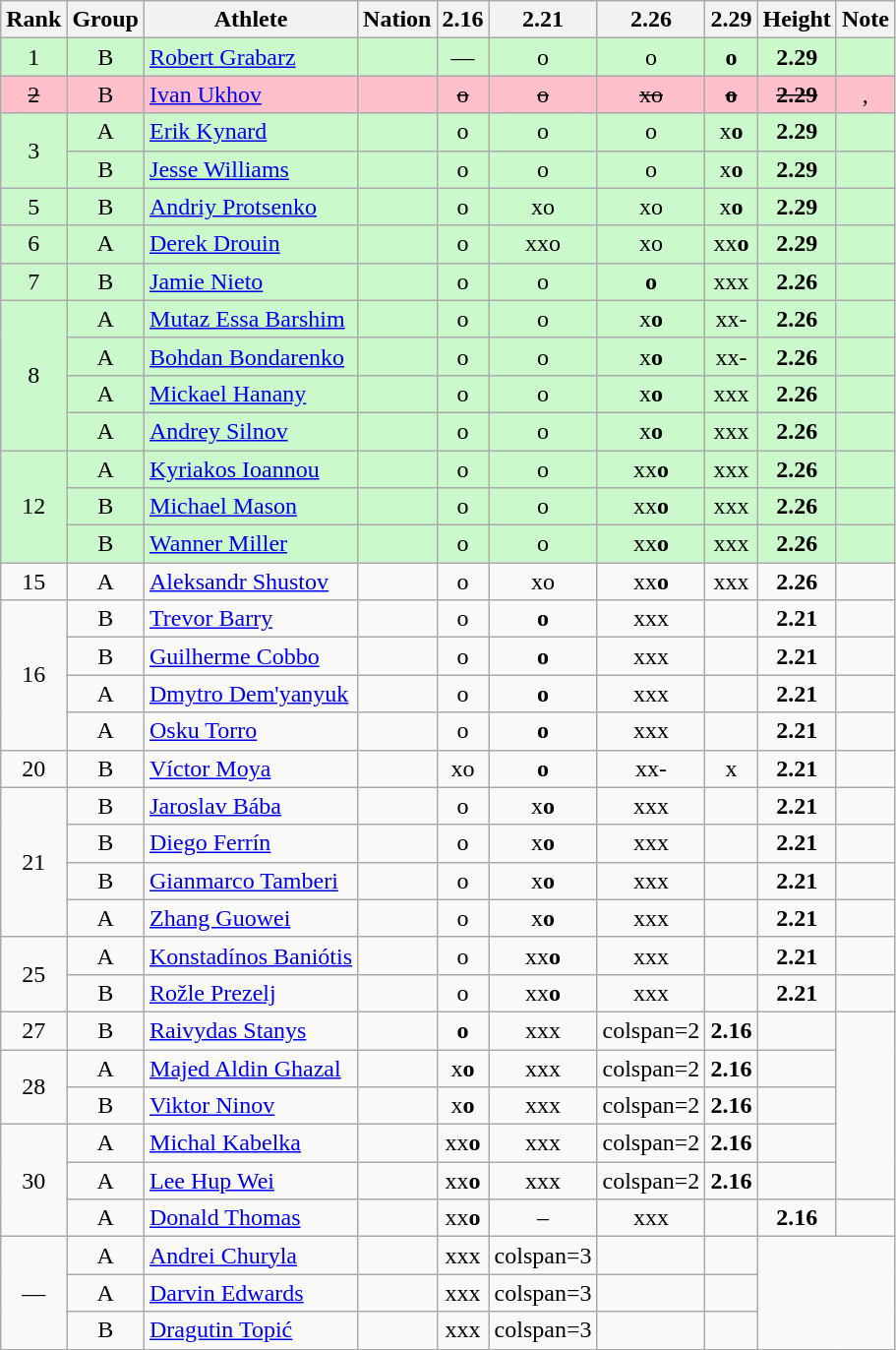<table class="wikitable sortable" style="text-align:center">
<tr>
<th>Rank</th>
<th>Group</th>
<th>Athlete</th>
<th>Nation</th>
<th>2.16</th>
<th>2.21</th>
<th>2.26</th>
<th>2.29</th>
<th>Height</th>
<th>Note</th>
</tr>
<tr bgcolor=ccf9cc>
<td>1</td>
<td>B</td>
<td align=left><a href='#'>Robert Grabarz</a></td>
<td align=left></td>
<td>—</td>
<td>o</td>
<td>o</td>
<td><strong>o</strong></td>
<td><strong>2.29</strong></td>
<td></td>
</tr>
<tr bgcolor=pink>
<td><s>2</s></td>
<td>B</td>
<td align=left><a href='#'>Ivan Ukhov</a></td>
<td align=left></td>
<td><s>o</s></td>
<td><s>o</s></td>
<td><s>xo</s></td>
<td><s><strong>o</strong></s></td>
<td><s><strong>2.29</strong></s></td>
<td>, </td>
</tr>
<tr bgcolor=ccf9cc>
<td rowspan=2>3</td>
<td>A</td>
<td align=left><a href='#'>Erik Kynard</a></td>
<td align=left></td>
<td>o</td>
<td>o</td>
<td>o</td>
<td>x<strong>o</strong></td>
<td><strong>2.29</strong></td>
<td></td>
</tr>
<tr bgcolor=ccf9cc>
<td>B</td>
<td align=left><a href='#'>Jesse Williams</a></td>
<td align=left></td>
<td>o</td>
<td>o</td>
<td>o</td>
<td>x<strong>o</strong></td>
<td><strong>2.29</strong></td>
<td></td>
</tr>
<tr bgcolor=ccf9cc>
<td>5</td>
<td>B</td>
<td align=left><a href='#'>Andriy Protsenko</a></td>
<td align=left></td>
<td>o</td>
<td>xo</td>
<td>xo</td>
<td>x<strong>o</strong></td>
<td><strong>2.29</strong></td>
<td></td>
</tr>
<tr bgcolor=ccf9cc>
<td>6</td>
<td>A</td>
<td align=left><a href='#'>Derek Drouin</a></td>
<td align=left></td>
<td>o</td>
<td>xxo</td>
<td>xo</td>
<td>xx<strong>o</strong></td>
<td><strong>2.29</strong></td>
<td></td>
</tr>
<tr bgcolor=ccf9cc>
<td>7</td>
<td>B</td>
<td align=left><a href='#'>Jamie Nieto</a></td>
<td align=left></td>
<td>o</td>
<td>o</td>
<td><strong>o</strong></td>
<td>xxx</td>
<td><strong>2.26</strong></td>
<td></td>
</tr>
<tr bgcolor=ccf9cc>
<td rowspan=4>8</td>
<td>A</td>
<td align=left><a href='#'>Mutaz Essa Barshim</a></td>
<td align=left></td>
<td>o</td>
<td>o</td>
<td>x<strong>o</strong></td>
<td>xx-</td>
<td><strong>2.26</strong></td>
<td></td>
</tr>
<tr bgcolor=ccf9cc>
<td>A</td>
<td align=left><a href='#'>Bohdan Bondarenko</a></td>
<td align=left></td>
<td>o</td>
<td>o</td>
<td>x<strong>o</strong></td>
<td>xx-</td>
<td><strong>2.26</strong></td>
<td></td>
</tr>
<tr bgcolor=ccf9cc>
<td>A</td>
<td align=left><a href='#'>Mickael Hanany</a></td>
<td align=left></td>
<td>o</td>
<td>o</td>
<td>x<strong>o</strong></td>
<td>xxx</td>
<td><strong>2.26</strong></td>
<td></td>
</tr>
<tr bgcolor=ccf9cc>
<td>A</td>
<td align=left><a href='#'>Andrey Silnov</a></td>
<td align=left></td>
<td>o</td>
<td>o</td>
<td>x<strong>o</strong></td>
<td>xxx</td>
<td><strong>2.26</strong></td>
<td></td>
</tr>
<tr bgcolor=ccf9cc>
<td rowspan=3>12</td>
<td>A</td>
<td align=left><a href='#'>Kyriakos Ioannou</a></td>
<td align=left></td>
<td>o</td>
<td>o</td>
<td>xx<strong>o</strong></td>
<td>xxx</td>
<td><strong>2.26</strong></td>
<td></td>
</tr>
<tr bgcolor=ccf9cc>
<td>B</td>
<td align=left><a href='#'>Michael Mason</a></td>
<td align=left></td>
<td>o</td>
<td>o</td>
<td>xx<strong>o</strong></td>
<td>xxx</td>
<td><strong>2.26</strong></td>
<td></td>
</tr>
<tr bgcolor=ccf9cc>
<td>B</td>
<td align=left><a href='#'>Wanner Miller</a></td>
<td align=left></td>
<td>o</td>
<td>o</td>
<td>xx<strong>o</strong></td>
<td>xxx</td>
<td><strong>2.26</strong></td>
<td></td>
</tr>
<tr>
<td>15</td>
<td>A</td>
<td align=left><a href='#'>Aleksandr Shustov</a></td>
<td align=left></td>
<td>o</td>
<td>xo</td>
<td>xx<strong>o</strong></td>
<td>xxx</td>
<td><strong>2.26</strong></td>
<td></td>
</tr>
<tr>
<td rowspan=4>16</td>
<td>B</td>
<td align=left><a href='#'>Trevor Barry</a></td>
<td align=left></td>
<td>o</td>
<td><strong>o</strong></td>
<td>xxx</td>
<td></td>
<td><strong>2.21</strong></td>
<td></td>
</tr>
<tr>
<td>B</td>
<td align=left><a href='#'>Guilherme Cobbo</a></td>
<td align=left></td>
<td>o</td>
<td><strong>o</strong></td>
<td>xxx</td>
<td></td>
<td><strong>2.21</strong></td>
<td></td>
</tr>
<tr>
<td>A</td>
<td align=left><a href='#'>Dmytro Dem'yanyuk</a></td>
<td align=left></td>
<td>o</td>
<td><strong>o</strong></td>
<td>xxx</td>
<td></td>
<td><strong>2.21</strong></td>
<td></td>
</tr>
<tr>
<td>A</td>
<td align=left><a href='#'>Osku Torro</a></td>
<td align=left></td>
<td>o</td>
<td><strong>o</strong></td>
<td>xxx</td>
<td></td>
<td><strong>2.21</strong></td>
<td></td>
</tr>
<tr>
<td>20</td>
<td>B</td>
<td align=left><a href='#'>Víctor Moya</a></td>
<td align=left></td>
<td>xo</td>
<td><strong>o</strong></td>
<td>xx-</td>
<td>x</td>
<td><strong>2.21</strong></td>
<td></td>
</tr>
<tr>
<td rowspan=4>21</td>
<td>B</td>
<td align=left><a href='#'>Jaroslav Bába</a></td>
<td align=left></td>
<td>o</td>
<td>x<strong>o</strong></td>
<td>xxx</td>
<td></td>
<td><strong>2.21</strong></td>
<td></td>
</tr>
<tr>
<td>B</td>
<td align=left><a href='#'>Diego Ferrín</a></td>
<td align=left></td>
<td>o</td>
<td>x<strong>o</strong></td>
<td>xxx</td>
<td></td>
<td><strong>2.21</strong></td>
<td></td>
</tr>
<tr>
<td>B</td>
<td align=left><a href='#'>Gianmarco Tamberi</a></td>
<td align=left></td>
<td>o</td>
<td>x<strong>o</strong></td>
<td>xxx</td>
<td></td>
<td><strong>2.21</strong></td>
<td></td>
</tr>
<tr>
<td>A</td>
<td align=left><a href='#'>Zhang Guowei</a></td>
<td align=left></td>
<td>o</td>
<td>x<strong>o</strong></td>
<td>xxx</td>
<td></td>
<td><strong>2.21</strong></td>
<td></td>
</tr>
<tr>
<td rowspan=2>25</td>
<td>A</td>
<td align=left><a href='#'>Konstadínos Baniótis</a></td>
<td align=left></td>
<td>o</td>
<td>xx<strong>o</strong></td>
<td>xxx</td>
<td></td>
<td><strong>2.21</strong></td>
<td></td>
</tr>
<tr>
<td>B</td>
<td align=left><a href='#'>Rožle Prezelj</a></td>
<td align=left></td>
<td>o</td>
<td>xx<strong>o</strong></td>
<td>xxx</td>
<td></td>
<td><strong>2.21</strong></td>
<td></td>
</tr>
<tr>
<td>27</td>
<td>B</td>
<td align=left><a href='#'>Raivydas Stanys</a></td>
<td align=left></td>
<td><strong>o</strong></td>
<td>xxx</td>
<td>colspan=2 </td>
<td><strong>2.16</strong></td>
<td></td>
</tr>
<tr>
<td rowspan=2>28</td>
<td>A</td>
<td align=left><a href='#'>Majed Aldin Ghazal</a></td>
<td align=left></td>
<td>x<strong>o</strong></td>
<td>xxx</td>
<td>colspan=2 </td>
<td><strong>2.16</strong></td>
<td></td>
</tr>
<tr>
<td>B</td>
<td align=left><a href='#'>Viktor Ninov</a></td>
<td align=left></td>
<td>x<strong>o</strong></td>
<td>xxx</td>
<td>colspan=2 </td>
<td><strong>2.16</strong></td>
<td></td>
</tr>
<tr>
<td rowspan=3>30</td>
<td>A</td>
<td align=left><a href='#'>Michal Kabelka</a></td>
<td align=left></td>
<td>xx<strong>o</strong></td>
<td>xxx</td>
<td>colspan=2 </td>
<td><strong>2.16</strong></td>
<td></td>
</tr>
<tr>
<td>A</td>
<td align=left><a href='#'>Lee Hup Wei</a></td>
<td align=left></td>
<td>xx<strong>o</strong></td>
<td>xxx</td>
<td>colspan=2 </td>
<td><strong>2.16</strong></td>
<td></td>
</tr>
<tr>
<td>A</td>
<td align=left><a href='#'>Donald Thomas</a></td>
<td align=left></td>
<td>xx<strong>o</strong></td>
<td>–</td>
<td>xxx</td>
<td></td>
<td><strong>2.16</strong></td>
<td></td>
</tr>
<tr>
<td rowspan=3 data-sort-value=33>—</td>
<td>A</td>
<td align=left><a href='#'>Andrei Churyla</a></td>
<td align=left></td>
<td>xxx</td>
<td>colspan=3 </td>
<td><strong></strong></td>
<td></td>
</tr>
<tr>
<td>A</td>
<td align=left><a href='#'>Darvin Edwards</a></td>
<td align=left></td>
<td>xxx</td>
<td>colspan=3 </td>
<td><strong></strong></td>
<td></td>
</tr>
<tr>
<td>B</td>
<td align=left><a href='#'>Dragutin Topić</a></td>
<td align=left></td>
<td>xxx</td>
<td>colspan=3 </td>
<td><strong></strong></td>
<td></td>
</tr>
</table>
